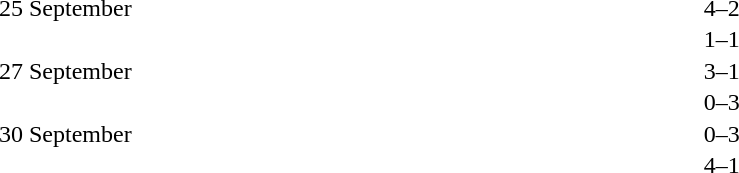<table cellspacing=1 width=85%>
<tr>
<th width=15%></th>
<th width=25%></th>
<th width=10%></th>
<th width=25%></th>
<th width=25%></th>
</tr>
<tr>
<td>25 September</td>
<td align=right></td>
<td align=center>4–2</td>
<td></td>
</tr>
<tr>
<td></td>
<td align=right></td>
<td align=center>1–1</td>
<td></td>
</tr>
<tr>
<td>27 September</td>
<td align=right></td>
<td align=center>3–1</td>
<td></td>
</tr>
<tr>
<td></td>
<td align=right></td>
<td align=center>0–3</td>
<td></td>
</tr>
<tr>
<td>30 September</td>
<td align=right></td>
<td align=center>0–3</td>
<td></td>
</tr>
<tr>
<td></td>
<td align=right></td>
<td align=center>4–1</td>
<td></td>
</tr>
</table>
